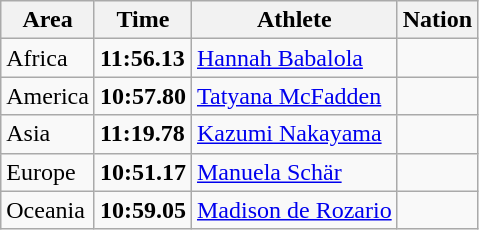<table class="wikitable">
<tr>
<th>Area</th>
<th>Time</th>
<th>Athlete</th>
<th>Nation</th>
</tr>
<tr>
<td>Africa</td>
<td><strong>11:56.13</strong></td>
<td><a href='#'>Hannah Babalola</a></td>
<td></td>
</tr>
<tr>
<td>America</td>
<td><strong>10:57.80</strong></td>
<td><a href='#'>Tatyana McFadden</a></td>
<td></td>
</tr>
<tr>
<td>Asia</td>
<td><strong>11:19.78</strong></td>
<td><a href='#'>Kazumi Nakayama</a></td>
<td></td>
</tr>
<tr>
<td>Europe</td>
<td><strong>10:51.17</strong> </td>
<td><a href='#'>Manuela Schär</a></td>
<td></td>
</tr>
<tr>
<td>Oceania</td>
<td><strong>10:59.05</strong></td>
<td><a href='#'>Madison de Rozario</a></td>
<td></td>
</tr>
</table>
